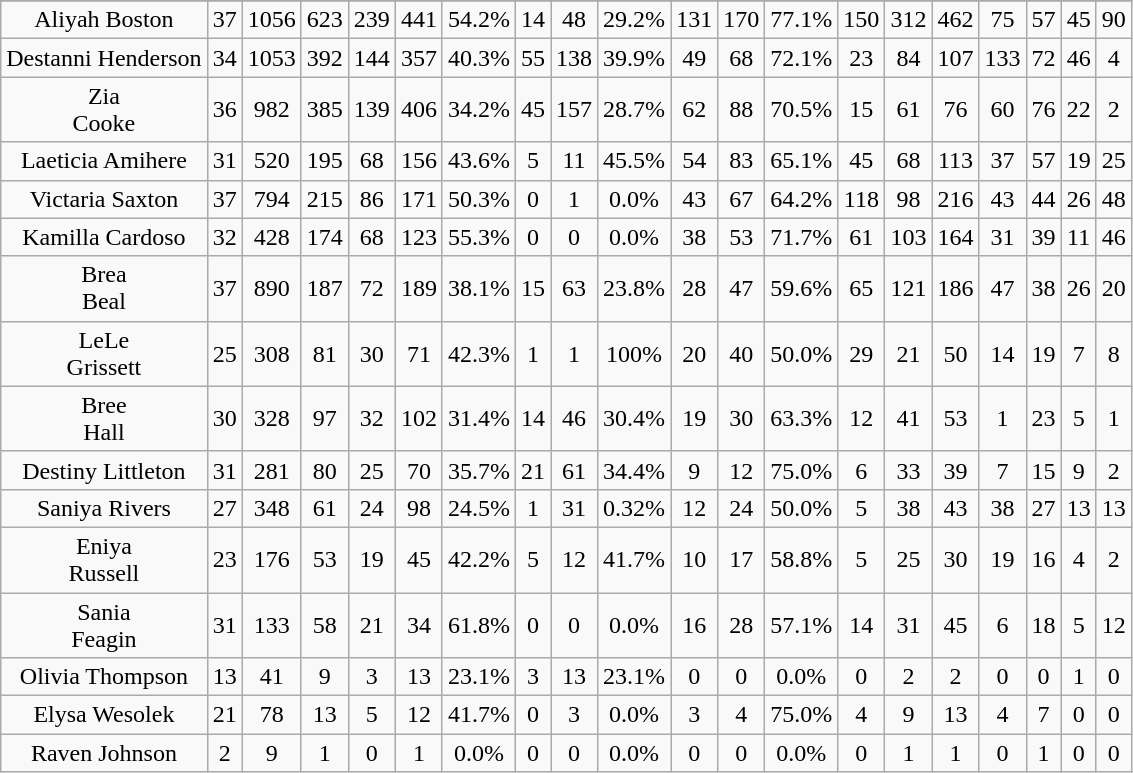<table class="wikitable sortable">
<tr>
</tr>
<tr style="text-align:center;">
<td>Aliyah Boston</td>
<td>37</td>
<td>1056</td>
<td>623</td>
<td>239</td>
<td>441</td>
<td>54.2%</td>
<td>14</td>
<td>48</td>
<td>29.2%</td>
<td>131</td>
<td>170</td>
<td>77.1%</td>
<td>150</td>
<td>312</td>
<td>462</td>
<td>75</td>
<td>57</td>
<td>45</td>
<td>90</td>
</tr>
<tr style="text-align:center;">
<td>Destanni Henderson</td>
<td>34</td>
<td>1053</td>
<td>392</td>
<td>144</td>
<td>357</td>
<td>40.3%</td>
<td>55</td>
<td>138</td>
<td>39.9%</td>
<td>49</td>
<td>68</td>
<td>72.1%</td>
<td>23</td>
<td>84</td>
<td>107</td>
<td>133</td>
<td>72</td>
<td>46</td>
<td>4</td>
</tr>
<tr style="text-align:center;">
<td>Zia<br>Cooke<br></td>
<td>36</td>
<td>982</td>
<td>385</td>
<td>139</td>
<td>406</td>
<td>34.2%</td>
<td>45</td>
<td>157</td>
<td>28.7%</td>
<td>62</td>
<td>88</td>
<td>70.5%</td>
<td>15</td>
<td>61</td>
<td>76</td>
<td>60</td>
<td>76</td>
<td>22</td>
<td>2</td>
</tr>
<tr style="text-align:center;">
<td>Laeticia Amihere</td>
<td>31</td>
<td>520</td>
<td>195</td>
<td>68</td>
<td>156</td>
<td>43.6%</td>
<td>5</td>
<td>11</td>
<td>45.5%</td>
<td>54</td>
<td>83</td>
<td>65.1%</td>
<td>45</td>
<td>68</td>
<td>113</td>
<td>37</td>
<td>57</td>
<td>19</td>
<td>25</td>
</tr>
<tr style="text-align:center;">
<td>Victaria Saxton</td>
<td>37</td>
<td>794</td>
<td>215</td>
<td>86</td>
<td>171</td>
<td>50.3%</td>
<td>0</td>
<td>1</td>
<td>0.0%</td>
<td>43</td>
<td>67</td>
<td>64.2%</td>
<td>118</td>
<td>98</td>
<td>216</td>
<td>43</td>
<td>44</td>
<td>26</td>
<td>48</td>
</tr>
<tr style="text-align:center;">
<td>Kamilla Cardoso</td>
<td>32</td>
<td>428</td>
<td>174</td>
<td>68</td>
<td>123</td>
<td>55.3%</td>
<td>0</td>
<td>0</td>
<td>0.0%</td>
<td>38</td>
<td>53</td>
<td>71.7%</td>
<td>61</td>
<td>103</td>
<td>164</td>
<td>31</td>
<td>39</td>
<td>11</td>
<td>46</td>
</tr>
<tr style="text-align:center;">
<td>Brea<br>Beal<br></td>
<td>37</td>
<td>890</td>
<td>187</td>
<td>72</td>
<td>189</td>
<td>38.1%</td>
<td>15</td>
<td>63</td>
<td>23.8%</td>
<td>28</td>
<td>47</td>
<td>59.6%</td>
<td>65</td>
<td>121</td>
<td>186</td>
<td>47</td>
<td>38</td>
<td>26</td>
<td>20</td>
</tr>
<tr style="text-align:center;">
<td>LeLe<br>Grissett<br></td>
<td>25</td>
<td>308</td>
<td>81</td>
<td>30</td>
<td>71</td>
<td>42.3%</td>
<td>1</td>
<td>1</td>
<td>100%</td>
<td>20</td>
<td>40</td>
<td>50.0%</td>
<td>29</td>
<td>21</td>
<td>50</td>
<td>14</td>
<td>19</td>
<td>7</td>
<td>8</td>
</tr>
<tr style="text-align:center;">
<td>Bree<br>Hall<br></td>
<td>30</td>
<td>328</td>
<td>97</td>
<td>32</td>
<td>102</td>
<td>31.4%</td>
<td>14</td>
<td>46</td>
<td>30.4%</td>
<td>19</td>
<td>30</td>
<td>63.3%</td>
<td>12</td>
<td>41</td>
<td>53</td>
<td>1</td>
<td>23</td>
<td>5</td>
<td>1</td>
</tr>
<tr style="text-align:center;">
<td>Destiny Littleton</td>
<td>31</td>
<td>281</td>
<td>80</td>
<td>25</td>
<td>70</td>
<td>35.7%</td>
<td>21</td>
<td>61</td>
<td>34.4%</td>
<td>9</td>
<td>12</td>
<td>75.0%</td>
<td>6</td>
<td>33</td>
<td>39</td>
<td>7</td>
<td>15</td>
<td>9</td>
<td>2</td>
</tr>
<tr style="text-align:center;">
<td>Saniya Rivers</td>
<td>27</td>
<td>348</td>
<td>61</td>
<td>24</td>
<td>98</td>
<td>24.5%</td>
<td>1</td>
<td>31</td>
<td>0.32%</td>
<td>12</td>
<td>24</td>
<td>50.0%</td>
<td>5</td>
<td>38</td>
<td>43</td>
<td>38</td>
<td>27</td>
<td>13</td>
<td>13</td>
</tr>
<tr style="text-align:center;">
<td>Eniya<br>Russell<br></td>
<td>23</td>
<td>176</td>
<td>53</td>
<td>19</td>
<td>45</td>
<td>42.2%</td>
<td>5</td>
<td>12</td>
<td>41.7%</td>
<td>10</td>
<td>17</td>
<td>58.8%</td>
<td>5</td>
<td>25</td>
<td>30</td>
<td>19</td>
<td>16</td>
<td>4</td>
<td>2</td>
</tr>
<tr style="text-align:center;">
<td>Sania<br>Feagin<br></td>
<td>31</td>
<td>133</td>
<td>58</td>
<td>21</td>
<td>34</td>
<td>61.8%</td>
<td>0</td>
<td>0</td>
<td>0.0%</td>
<td>16</td>
<td>28</td>
<td>57.1%</td>
<td>14</td>
<td>31</td>
<td>45</td>
<td>6</td>
<td>18</td>
<td>5</td>
<td>12</td>
</tr>
<tr style="text-align:center;">
<td>Olivia Thompson</td>
<td>13</td>
<td>41</td>
<td>9</td>
<td>3</td>
<td>13</td>
<td>23.1%</td>
<td>3</td>
<td>13</td>
<td>23.1%</td>
<td>0</td>
<td>0</td>
<td>0.0%</td>
<td>0</td>
<td>2</td>
<td>2</td>
<td>0</td>
<td>0</td>
<td>1</td>
<td>0</td>
</tr>
<tr style="text-align:center;">
<td>Elysa Wesolek</td>
<td>21</td>
<td>78</td>
<td>13</td>
<td>5</td>
<td>12</td>
<td>41.7%</td>
<td>0</td>
<td>3</td>
<td>0.0%</td>
<td>3</td>
<td>4</td>
<td>75.0%</td>
<td>4</td>
<td>9</td>
<td>13</td>
<td>4</td>
<td>7</td>
<td>0</td>
<td>0</td>
</tr>
<tr style="text-align:center;">
<td>Raven Johnson</td>
<td>2</td>
<td>9</td>
<td>1</td>
<td>0</td>
<td>1</td>
<td>0.0%</td>
<td>0</td>
<td>0</td>
<td>0.0%</td>
<td>0</td>
<td>0</td>
<td>0.0%</td>
<td>0</td>
<td>1</td>
<td>1</td>
<td>0</td>
<td>1</td>
<td>0</td>
<td>0</td>
</tr>
</table>
